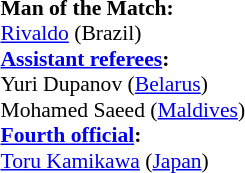<table width=100% style="font-size: 90%">
<tr>
<td><br><strong>Man of the Match:</strong>
<br><a href='#'>Rivaldo</a> (Brazil)<br><strong><a href='#'>Assistant referees</a>:</strong>
<br>Yuri Dupanov (<a href='#'>Belarus</a>)
<br>Mohamed Saeed (<a href='#'>Maldives</a>)
<br><strong><a href='#'>Fourth official</a>:</strong>
<br><a href='#'>Toru Kamikawa</a> (<a href='#'>Japan</a>)</td>
</tr>
</table>
